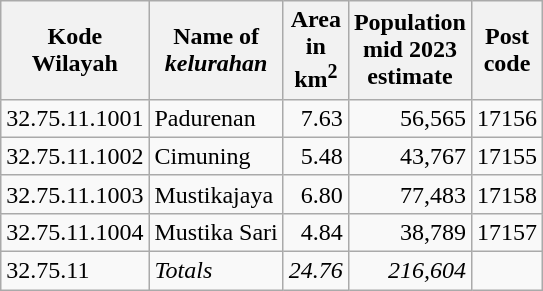<table class="wikitable">
<tr>
<th>Kode <br>Wilayah</th>
<th>Name of <br> <em>kelurahan</em></th>
<th>Area <br>in <br>km<sup>2</sup></th>
<th>Population<br>mid 2023<br>estimate</th>
<th>Post<br>code</th>
</tr>
<tr>
<td>32.75.11.1001</td>
<td>Padurenan</td>
<td align="right">7.63</td>
<td align="right">56,565</td>
<td>17156</td>
</tr>
<tr>
<td>32.75.11.1002</td>
<td>Cimuning</td>
<td align="right">5.48</td>
<td align="right">43,767</td>
<td>17155</td>
</tr>
<tr>
<td>32.75.11.1003</td>
<td>Mustikajaya</td>
<td align="right">6.80</td>
<td align="right">77,483</td>
<td>17158</td>
</tr>
<tr>
<td>32.75.11.1004</td>
<td>Mustika Sari</td>
<td align="right">4.84</td>
<td align="right">38,789</td>
<td>17157</td>
</tr>
<tr>
<td>32.75.11</td>
<td><em>Totals</em></td>
<td align="right"><em>24.76</em></td>
<td align="right"><em>216,604</em></td>
<td></td>
</tr>
</table>
